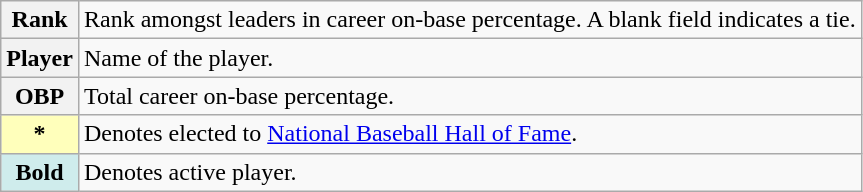<table class="wikitable">
<tr>
<th scope="row">Rank</th>
<td>Rank amongst leaders in career on-base percentage. A blank field indicates a tie.</td>
</tr>
<tr>
<th scope="row">Player</th>
<td>Name of the player.</td>
</tr>
<tr>
<th scope="row">OBP</th>
<td>Total career on-base percentage.</td>
</tr>
<tr>
<th scope="row" style="background-color:#ffffbb">*</th>
<td>Denotes elected to <a href='#'>National Baseball Hall of Fame</a>. <br></td>
</tr>
<tr>
<th scope="row" style="background:#cfecec;"><strong>Bold</strong></th>
<td>Denotes active player.<br></td>
</tr>
</table>
